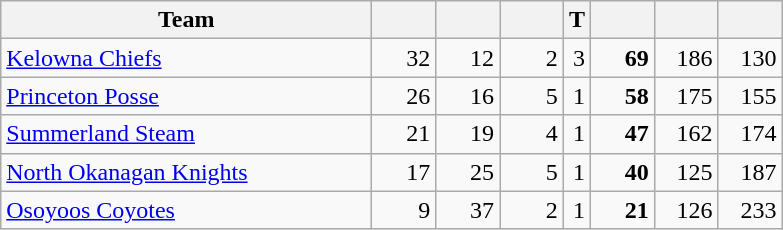<table class="wikitable sortable" style="text-align: right">
<tr>
<th style="width:15em">Team</th>
<th style="width:2.2em"></th>
<th style="width:2.2em"></th>
<th style="width:2.2em"></th>
<th>T</th>
<th style="width:2.2em"></th>
<th style="width:2.2em"></th>
<th style="width:2.2em"></th>
</tr>
<tr>
<td align="left"><a href='#'>Kelowna Chiefs</a></td>
<td>32</td>
<td>12</td>
<td>2</td>
<td>3</td>
<td><strong>69</strong></td>
<td>186</td>
<td>130</td>
</tr>
<tr>
<td align="left"><a href='#'>Princeton Posse</a></td>
<td>26</td>
<td>16</td>
<td>5</td>
<td>1</td>
<td><strong>58</strong></td>
<td>175</td>
<td>155</td>
</tr>
<tr>
<td align="left"><a href='#'>Summerland Steam</a></td>
<td>21</td>
<td>19</td>
<td>4</td>
<td>1</td>
<td><strong>47</strong></td>
<td>162</td>
<td>174</td>
</tr>
<tr>
<td align="left"><a href='#'>North Okanagan Knights</a></td>
<td>17</td>
<td>25</td>
<td>5</td>
<td>1</td>
<td><strong>40</strong></td>
<td>125</td>
<td>187</td>
</tr>
<tr>
<td align="left"><a href='#'>Osoyoos Coyotes</a></td>
<td>9</td>
<td>37</td>
<td>2</td>
<td>1</td>
<td><strong>21</strong></td>
<td>126</td>
<td>233</td>
</tr>
</table>
